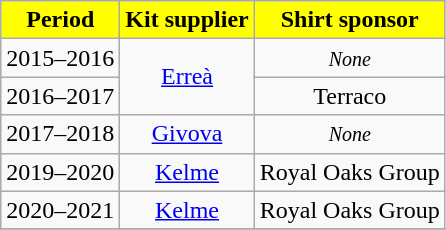<table class="wikitable"  style="text-align: center;">
<tr>
<th style="color:#000000; background:yellow;">Period</th>
<th style="color:#000000; background:yellow;">Kit supplier</th>
<th style="color:#000000; background:yellow;">Shirt sponsor</th>
</tr>
<tr>
<td>2015–2016</td>
<td rowspan="2"><a href='#'>Erreà</a></td>
<td><small><em>None</em></small></td>
</tr>
<tr>
<td>2016–2017</td>
<td>Terraco</td>
</tr>
<tr>
<td>2017–2018</td>
<td><a href='#'>Givova</a></td>
<td><small><em>None</em></small></td>
</tr>
<tr>
<td>2019–2020</td>
<td><a href='#'>Kelme</a></td>
<td>Royal Oaks Group</td>
</tr>
<tr>
<td>2020–2021</td>
<td><a href='#'>Kelme</a></td>
<td>Royal Oaks Group</td>
</tr>
<tr>
</tr>
</table>
